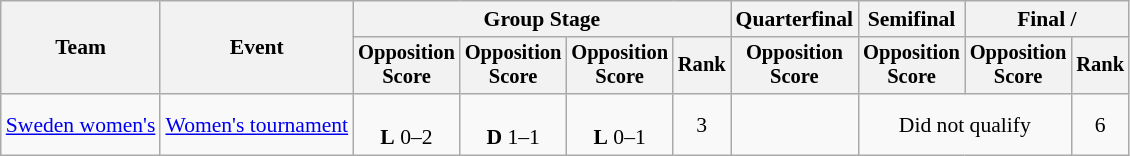<table class="wikitable" style="font-size:90%">
<tr>
<th rowspan=2>Team</th>
<th rowspan=2>Event</th>
<th colspan=4>Group Stage</th>
<th>Quarterfinal</th>
<th>Semifinal</th>
<th colspan=2>Final / </th>
</tr>
<tr style="font-size:95%">
<th>Opposition<br>Score</th>
<th>Opposition<br>Score</th>
<th>Opposition<br>Score</th>
<th>Rank</th>
<th>Opposition<br>Score</th>
<th>Opposition<br>Score</th>
<th>Opposition<br>Score</th>
<th>Rank</th>
</tr>
<tr align=center>
<td align=left><a href='#'>Sweden women's</a></td>
<td align=left><a href='#'>Women's tournament</a></td>
<td><br><strong>L</strong> 0–2</td>
<td><br><strong>D</strong> 1–1</td>
<td><br><strong>L</strong> 0–1</td>
<td>3</td>
<td></td>
<td colspan=2>Did not qualify</td>
<td>6</td>
</tr>
</table>
